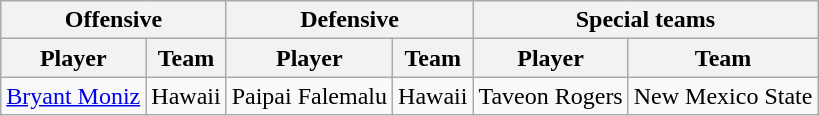<table class="wikitable">
<tr>
<th colspan="2">Offensive</th>
<th colspan="2">Defensive</th>
<th colspan="2">Special teams</th>
</tr>
<tr>
<th>Player</th>
<th>Team</th>
<th>Player</th>
<th>Team</th>
<th>Player</th>
<th>Team</th>
</tr>
<tr>
<td><a href='#'>Bryant Moniz</a></td>
<td>Hawaii</td>
<td>Paipai Falemalu</td>
<td>Hawaii</td>
<td>Taveon Rogers</td>
<td>New Mexico State</td>
</tr>
</table>
